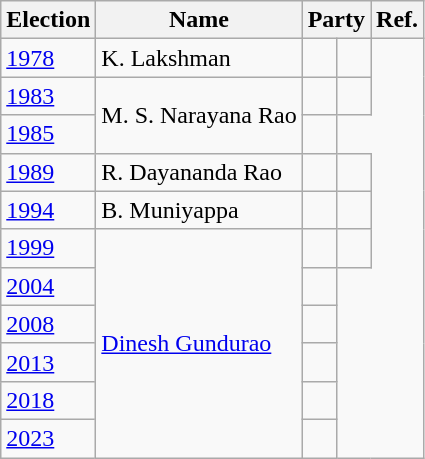<table class="wikitable sortable">
<tr>
<th>Election</th>
<th>Name</th>
<th colspan=2>Party</th>
<th>Ref.</th>
</tr>
<tr>
<td><a href='#'>1978</a></td>
<td>K. Lakshman</td>
<td></td>
<td></td>
</tr>
<tr>
<td><a href='#'>1983</a></td>
<td rowspan="2">M. S. Narayana Rao</td>
<td></td>
<td></td>
</tr>
<tr>
<td><a href='#'>1985</a></td>
<td></td>
</tr>
<tr>
<td><a href='#'>1989</a></td>
<td>R. Dayananda Rao</td>
<td></td>
<td></td>
</tr>
<tr>
<td><a href='#'>1994</a></td>
<td>B. Muniyappa</td>
<td></td>
<td></td>
</tr>
<tr>
<td><a href='#'>1999</a></td>
<td rowspan="6"><a href='#'>Dinesh Gundurao</a></td>
<td></td>
<td></td>
</tr>
<tr>
<td><a href='#'>2004</a></td>
<td></td>
</tr>
<tr>
<td><a href='#'>2008</a></td>
<td></td>
</tr>
<tr>
<td><a href='#'>2013</a></td>
<td></td>
</tr>
<tr>
<td><a href='#'>2018</a></td>
<td></td>
</tr>
<tr>
<td><a href='#'>2023</a></td>
<td></td>
</tr>
</table>
